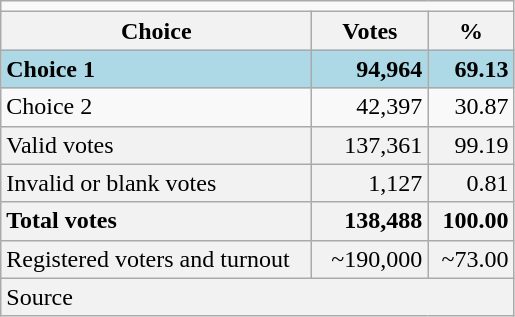<table class="wikitable" style="text-align:right;">
<tr>
<td colspan="6" align="center"></td>
</tr>
<tr>
<th style="width:200px;">Choice</th>
<th style="width:70px;">Votes</th>
<th style="width:50px;">%</th>
</tr>
<tr style="background:lightblue;">
<td align="left"> <strong>Choice 1</strong></td>
<td><strong>94,964</strong></td>
<td><strong>69.13</strong></td>
</tr>
<tr>
<td align="left">Choice 2</td>
<td>42,397</td>
<td>30.87</td>
</tr>
<tr style="background-color:#F2F2F2">
<td align="left">Valid votes</td>
<td>137,361</td>
<td>99.19</td>
</tr>
<tr style="background-color:#F2F2F2">
<td align="left">Invalid or blank votes</td>
<td>1,127</td>
<td>0.81</td>
</tr>
<tr style="background-color:#F2F2F2">
<td align="left"><strong>Total votes</strong></td>
<td><strong>138,488</strong></td>
<td><strong>100.00</strong></td>
</tr>
<tr style="background-color:#F2F2F2">
<td align="left">Registered voters and turnout</td>
<td>~190,000</td>
<td>~73.00</td>
</tr>
<tr style="background-color:#F2F2F2">
<td colspan="3" align="left">Source</td>
</tr>
</table>
